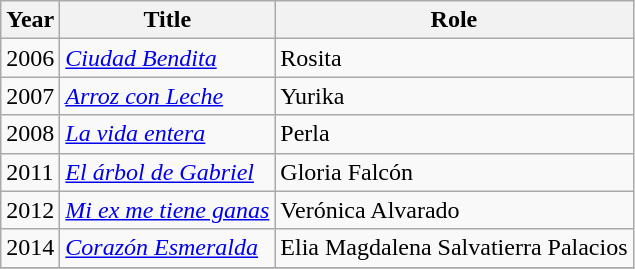<table class="wikitable">
<tr>
<th>Year</th>
<th>Title</th>
<th>Role</th>
</tr>
<tr>
<td>2006</td>
<td><em><a href='#'>Ciudad Bendita</a></em></td>
<td>Rosita</td>
</tr>
<tr>
<td>2007</td>
<td><em><a href='#'>Arroz con Leche</a></em></td>
<td>Yurika</td>
</tr>
<tr>
<td>2008</td>
<td><em><a href='#'>La vida entera</a></em></td>
<td>Perla</td>
</tr>
<tr>
<td>2011</td>
<td><em><a href='#'>El árbol de Gabriel</a></em></td>
<td>Gloria Falcón</td>
</tr>
<tr>
<td>2012</td>
<td><em><a href='#'>Mi ex me tiene ganas</a></em></td>
<td>Verónica Alvarado</td>
</tr>
<tr>
<td>2014</td>
<td><em><a href='#'>Corazón Esmeralda</a></em></td>
<td>Elia Magdalena Salvatierra Palacios</td>
</tr>
<tr>
</tr>
</table>
